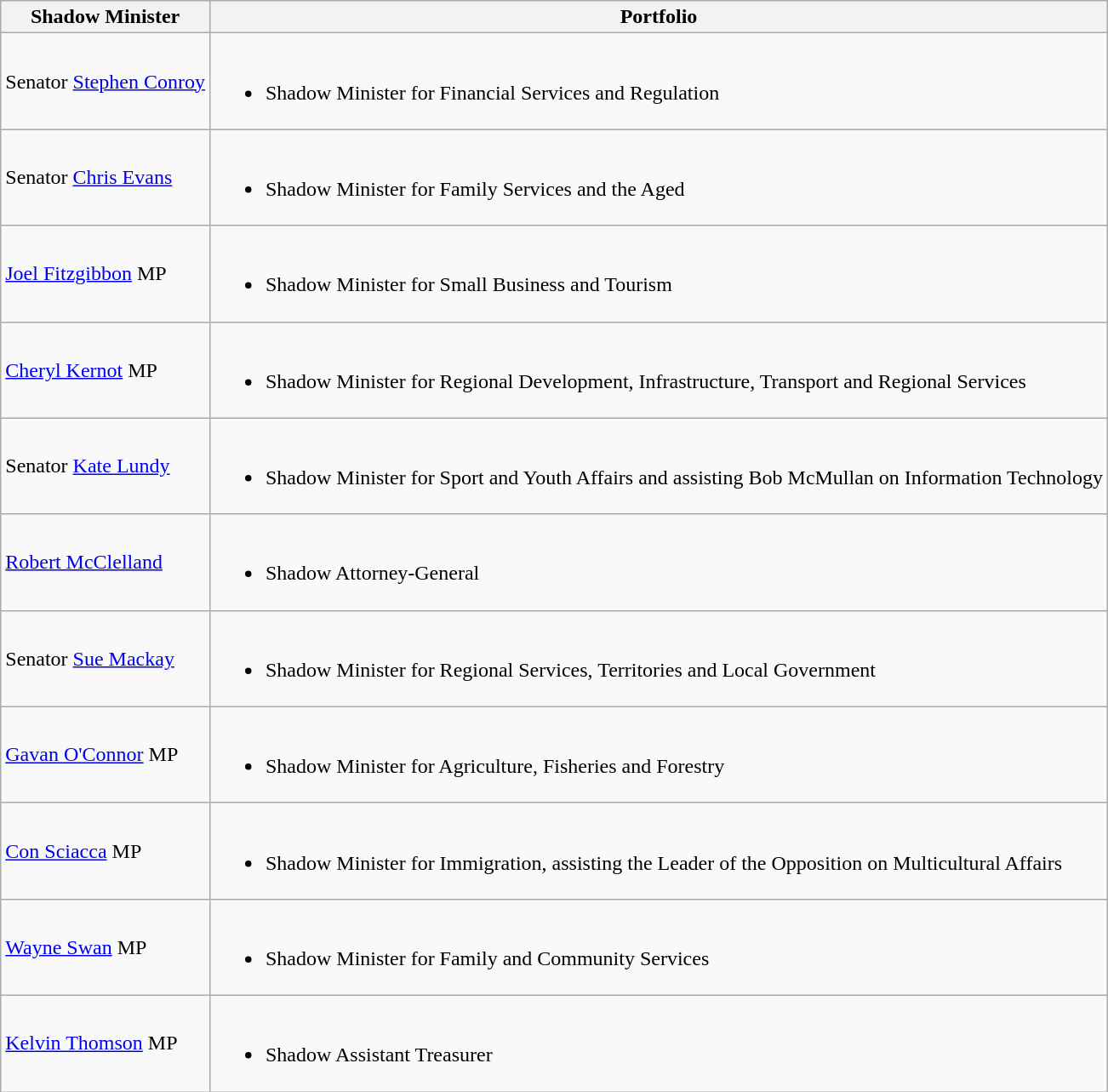<table class="wikitable sortable">
<tr>
<th>Shadow Minister</th>
<th>Portfolio</th>
</tr>
<tr>
<td>Senator <a href='#'>Stephen Conroy</a></td>
<td><br><ul><li>Shadow Minister for Financial Services and Regulation</li></ul></td>
</tr>
<tr>
<td>Senator <a href='#'>Chris Evans</a></td>
<td><br><ul><li>Shadow Minister for Family Services and the Aged</li></ul></td>
</tr>
<tr>
<td><a href='#'>Joel Fitzgibbon</a> MP</td>
<td><br><ul><li>Shadow Minister for Small Business and Tourism</li></ul></td>
</tr>
<tr>
<td><a href='#'>Cheryl Kernot</a> MP</td>
<td><br><ul><li>Shadow Minister for Regional Development, Infrastructure, Transport and Regional Services</li></ul></td>
</tr>
<tr>
<td>Senator <a href='#'>Kate Lundy</a></td>
<td><br><ul><li>Shadow Minister for Sport and Youth Affairs and assisting Bob McMullan on Information Technology</li></ul></td>
</tr>
<tr>
<td><a href='#'>Robert McClelland</a></td>
<td><br><ul><li>Shadow Attorney-General</li></ul></td>
</tr>
<tr>
<td>Senator <a href='#'>Sue Mackay</a></td>
<td><br><ul><li>Shadow Minister for Regional Services, Territories and Local Government</li></ul></td>
</tr>
<tr>
<td><a href='#'>Gavan O'Connor</a> MP</td>
<td><br><ul><li>Shadow Minister for Agriculture, Fisheries and Forestry</li></ul></td>
</tr>
<tr>
<td><a href='#'>Con Sciacca</a> MP</td>
<td><br><ul><li>Shadow Minister for Immigration, assisting the Leader of the Opposition on Multicultural Affairs</li></ul></td>
</tr>
<tr>
<td><a href='#'>Wayne Swan</a> MP</td>
<td><br><ul><li>Shadow Minister for Family and Community Services</li></ul></td>
</tr>
<tr>
<td><a href='#'>Kelvin Thomson</a> MP</td>
<td><br><ul><li>Shadow Assistant Treasurer</li></ul></td>
</tr>
</table>
